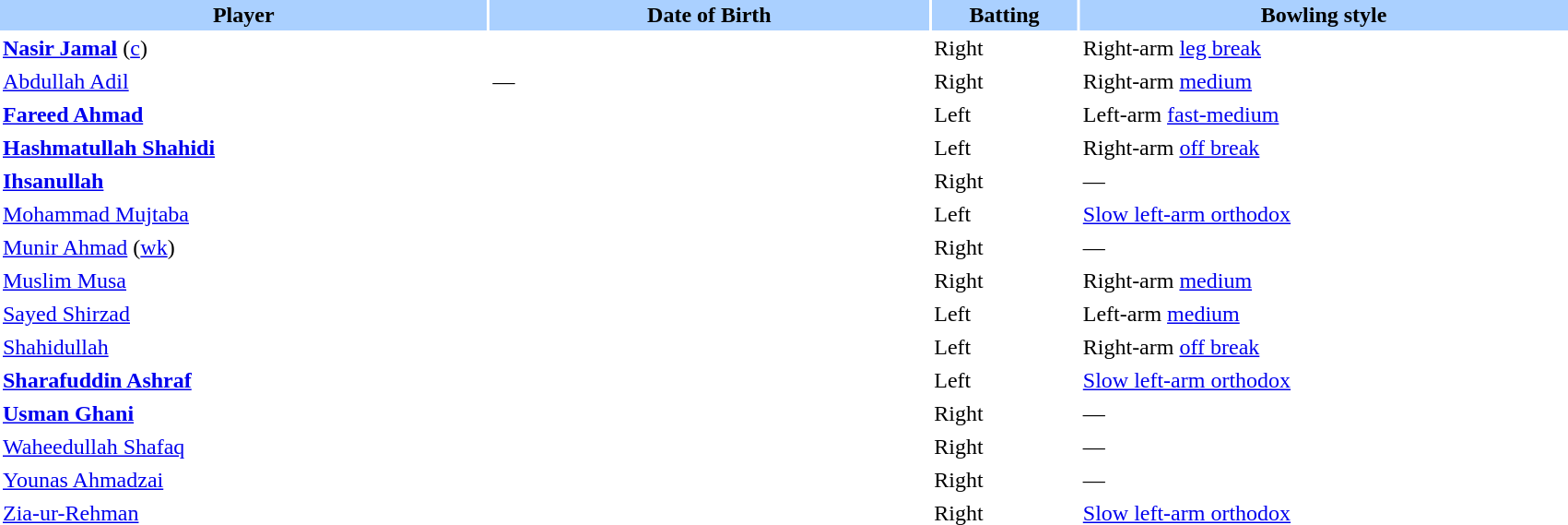<table border="0" cellspacing="2" cellpadding="2" style="width:90%;">
<tr style="background:#aad0ff;">
<th width=20%>Player</th>
<th width=18%>Date of Birth</th>
<th width=6%>Batting</th>
<th width=20%>Bowling style</th>
</tr>
<tr>
<td><strong><a href='#'>Nasir Jamal</a></strong> (<a href='#'>c</a>)</td>
<td></td>
<td>Right</td>
<td>Right-arm <a href='#'>leg break</a></td>
</tr>
<tr>
<td><a href='#'>Abdullah Adil</a></td>
<td>—</td>
<td>Right</td>
<td>Right-arm <a href='#'>medium</a></td>
</tr>
<tr>
<td><strong><a href='#'>Fareed Ahmad</a></strong></td>
<td></td>
<td>Left</td>
<td>Left-arm <a href='#'>fast-medium</a></td>
</tr>
<tr>
<td><strong><a href='#'>Hashmatullah Shahidi</a></strong></td>
<td></td>
<td>Left</td>
<td>Right-arm <a href='#'>off break</a></td>
</tr>
<tr>
<td><strong><a href='#'>Ihsanullah</a></strong></td>
<td></td>
<td>Right</td>
<td>—</td>
</tr>
<tr>
<td><a href='#'>Mohammad Mujtaba</a></td>
<td></td>
<td>Left</td>
<td><a href='#'>Slow left-arm orthodox</a></td>
</tr>
<tr>
<td><a href='#'>Munir Ahmad</a> (<a href='#'>wk</a>)</td>
<td></td>
<td>Right</td>
<td>—</td>
</tr>
<tr>
<td><a href='#'>Muslim Musa</a></td>
<td></td>
<td>Right</td>
<td>Right-arm <a href='#'>medium</a></td>
</tr>
<tr>
<td><a href='#'>Sayed Shirzad</a></td>
<td></td>
<td>Left</td>
<td>Left-arm <a href='#'>medium</a></td>
</tr>
<tr>
<td><a href='#'>Shahidullah</a></td>
<td></td>
<td>Left</td>
<td>Right-arm <a href='#'>off break</a></td>
</tr>
<tr>
<td><strong><a href='#'>Sharafuddin Ashraf</a></strong></td>
<td></td>
<td>Left</td>
<td><a href='#'>Slow left-arm orthodox</a></td>
</tr>
<tr>
<td><strong><a href='#'>Usman Ghani</a></strong></td>
<td></td>
<td>Right</td>
<td>—</td>
</tr>
<tr>
<td><a href='#'>Waheedullah Shafaq</a></td>
<td></td>
<td>Right</td>
<td>—</td>
</tr>
<tr>
<td><a href='#'>Younas Ahmadzai</a></td>
<td></td>
<td>Right</td>
<td>—</td>
</tr>
<tr>
<td><a href='#'>Zia-ur-Rehman</a></td>
<td></td>
<td>Right</td>
<td><a href='#'>Slow left-arm orthodox</a></td>
</tr>
</table>
